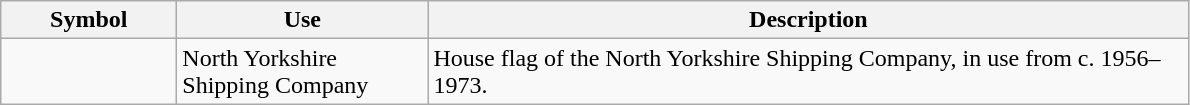<table class="wikitable">
<tr>
<th width="110">Symbol</th>
<th width="160">Use</th>
<th width="500">Description</th>
</tr>
<tr>
<td></td>
<td>North Yorkshire Shipping Company</td>
<td>House flag of the North Yorkshire Shipping Company, in use from c. 1956–1973.</td>
</tr>
</table>
